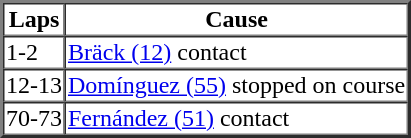<table border=2 cellspacing=0>
<tr>
<th>Laps</th>
<th>Cause</th>
</tr>
<tr>
<td>1-2</td>
<td><a href='#'>Bräck (12)</a> contact</td>
</tr>
<tr>
<td>12-13</td>
<td><a href='#'>Domínguez (55)</a> stopped on course</td>
</tr>
<tr>
<td>70-73</td>
<td><a href='#'>Fernández (51)</a> contact</td>
</tr>
</table>
